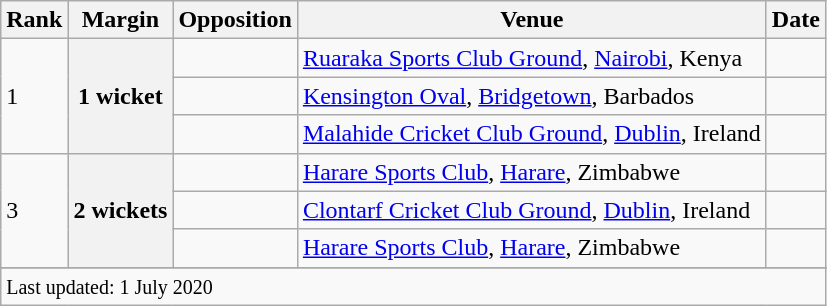<table class="wikitable plainrowheaders sortable">
<tr>
<th scope=col>Rank</th>
<th scope=col>Margin</th>
<th scope=col>Opposition</th>
<th scope=col>Venue</th>
<th scope=col>Date</th>
</tr>
<tr>
<td rowspan=3>1</td>
<th scope=row style=text-align:center rowspan=3>1 wicket</th>
<td></td>
<td><a href='#'>Ruaraka Sports Club Ground</a>, <a href='#'>Nairobi</a>, Kenya</td>
<td></td>
</tr>
<tr>
<td></td>
<td><a href='#'>Kensington Oval</a>, <a href='#'>Bridgetown</a>, Barbados</td>
<td></td>
</tr>
<tr>
<td></td>
<td><a href='#'>Malahide Cricket Club Ground</a>, <a href='#'>Dublin</a>, Ireland</td>
<td></td>
</tr>
<tr>
<td rowspan=3>3</td>
<th scope=row style=text-align:center rowspan=3>2 wickets</th>
<td></td>
<td><a href='#'>Harare Sports Club</a>, <a href='#'>Harare</a>, Zimbabwe</td>
<td></td>
</tr>
<tr>
<td></td>
<td><a href='#'>Clontarf Cricket Club Ground</a>, <a href='#'>Dublin</a>, Ireland</td>
<td></td>
</tr>
<tr>
<td></td>
<td><a href='#'>Harare Sports Club</a>, <a href='#'>Harare</a>, Zimbabwe</td>
<td></td>
</tr>
<tr>
</tr>
<tr class=sortbottom>
<td colspan=5><small>Last updated: 1 July 2020</small></td>
</tr>
</table>
